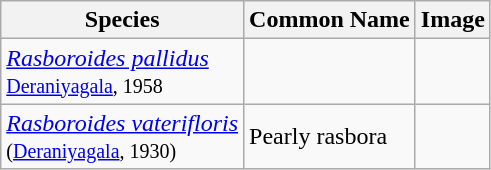<table class="wikitable">
<tr>
<th>Species</th>
<th>Common Name</th>
<th>Image</th>
</tr>
<tr>
<td><em><a href='#'>Rasboroides pallidus</a></em><br><small><a href='#'>Deraniyagala</a>, 1958</small></td>
<td></td>
<td></td>
</tr>
<tr>
<td><em><a href='#'>Rasboroides vaterifloris</a></em><br><small>(<a href='#'>Deraniyagala</a>, 1930)</small></td>
<td>Pearly rasbora</td>
<td></td>
</tr>
</table>
